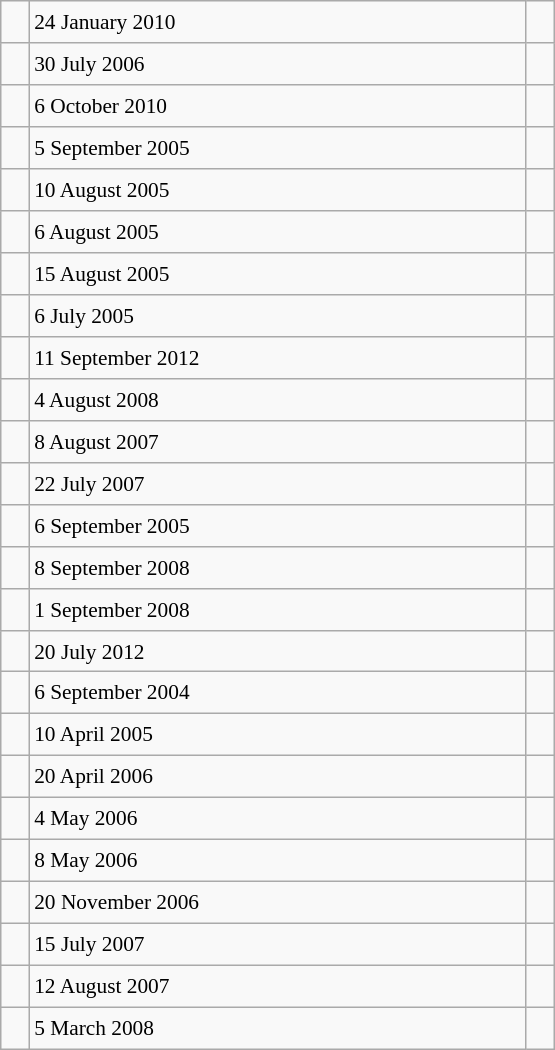<table class="wikitable" style="font-size: 89%; float: left; width: 26em; margin-right: 1em; height: 700px">
<tr>
<td></td>
<td>24 January 2010</td>
<td></td>
</tr>
<tr>
<td></td>
<td>30 July 2006</td>
<td></td>
</tr>
<tr>
<td></td>
<td>6 October 2010</td>
<td></td>
</tr>
<tr>
<td></td>
<td>5 September 2005</td>
<td></td>
</tr>
<tr>
<td></td>
<td>10 August 2005</td>
<td></td>
</tr>
<tr>
<td></td>
<td>6 August 2005</td>
<td></td>
</tr>
<tr>
<td></td>
<td>15 August 2005</td>
<td></td>
</tr>
<tr>
<td></td>
<td>6 July 2005</td>
<td></td>
</tr>
<tr>
<td></td>
<td>11 September 2012</td>
<td></td>
</tr>
<tr>
<td></td>
<td>4 August 2008</td>
<td></td>
</tr>
<tr>
<td></td>
<td>8 August 2007</td>
<td></td>
</tr>
<tr>
<td></td>
<td>22 July 2007</td>
<td></td>
</tr>
<tr>
<td></td>
<td>6 September 2005</td>
<td></td>
</tr>
<tr>
<td></td>
<td>8 September 2008</td>
<td></td>
</tr>
<tr>
<td></td>
<td>1 September 2008</td>
<td></td>
</tr>
<tr>
<td></td>
<td>20 July 2012</td>
<td></td>
</tr>
<tr>
<td></td>
<td>6 September 2004</td>
<td></td>
</tr>
<tr>
<td></td>
<td>10 April 2005</td>
<td></td>
</tr>
<tr>
<td></td>
<td>20 April 2006</td>
<td></td>
</tr>
<tr>
<td></td>
<td>4 May 2006</td>
<td></td>
</tr>
<tr>
<td></td>
<td>8 May 2006</td>
<td></td>
</tr>
<tr>
<td></td>
<td>20 November 2006</td>
<td></td>
</tr>
<tr>
<td></td>
<td>15 July 2007</td>
<td></td>
</tr>
<tr>
<td></td>
<td>12 August 2007</td>
<td></td>
</tr>
<tr>
<td></td>
<td>5 March 2008</td>
<td></td>
</tr>
</table>
